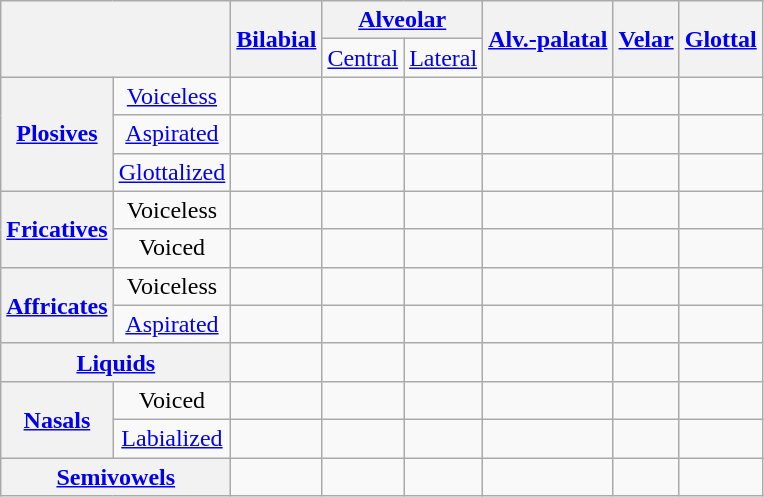<table class="wikitable">
<tr align="center">
<th rowspan=2 colspan=2></th>
<th rowspan=2><a href='#'>Bilabial</a></th>
<th colspan=2><a href='#'>Alveolar</a></th>
<th rowspan=2><a href='#'>Alv.-palatal</a></th>
<th rowspan=2><a href='#'>Velar</a></th>
<th rowspan=2><a href='#'>Glottal</a></th>
</tr>
<tr align="center">
<td><a href='#'>Central</a></td>
<td><a href='#'>Lateral</a></td>
</tr>
<tr align="center">
<th rowspan=3><a href='#'>Plosives</a></th>
<td><a href='#'>Voiceless</a></td>
<td></td>
<td></td>
<td></td>
<td></td>
<td></td>
<td></td>
</tr>
<tr align="center">
<td><a href='#'>Aspirated</a></td>
<td></td>
<td></td>
<td></td>
<td></td>
<td></td>
<td></td>
</tr>
<tr align="center">
<td><a href='#'>Glottalized</a></td>
<td></td>
<td></td>
<td></td>
<td></td>
<td></td>
<td></td>
</tr>
<tr align="center">
<th rowspan="2"><a href='#'>Fricatives</a></th>
<td>Voiceless</td>
<td></td>
<td></td>
<td></td>
<td></td>
<td></td>
<td></td>
</tr>
<tr align="center">
<td>Voiced</td>
<td></td>
<td></td>
<td></td>
<td></td>
<td></td>
<td></td>
</tr>
<tr align="center">
<th rowspan="2"><a href='#'>Affricates</a></th>
<td>Voiceless</td>
<td></td>
<td></td>
<td></td>
<td></td>
<td></td>
<td></td>
</tr>
<tr align="center">
<td><a href='#'>Aspirated</a></td>
<td></td>
<td></td>
<td></td>
<td></td>
<td></td>
<td></td>
</tr>
<tr align="center">
<th colspan="2"><a href='#'>Liquids</a></th>
<td></td>
<td></td>
<td></td>
<td></td>
<td></td>
<td></td>
</tr>
<tr align="center">
<th rowspan="2"><a href='#'>Nasals</a></th>
<td>Voiced</td>
<td></td>
<td></td>
<td></td>
<td></td>
<td></td>
<td></td>
</tr>
<tr align="center">
<td><a href='#'>Labialized</a></td>
<td></td>
<td></td>
<td></td>
<td></td>
<td></td>
<td></td>
</tr>
<tr align="center">
<th colspan="2"><a href='#'>Semivowels</a></th>
<td></td>
<td></td>
<td></td>
<td></td>
<td></td>
<td></td>
</tr>
</table>
